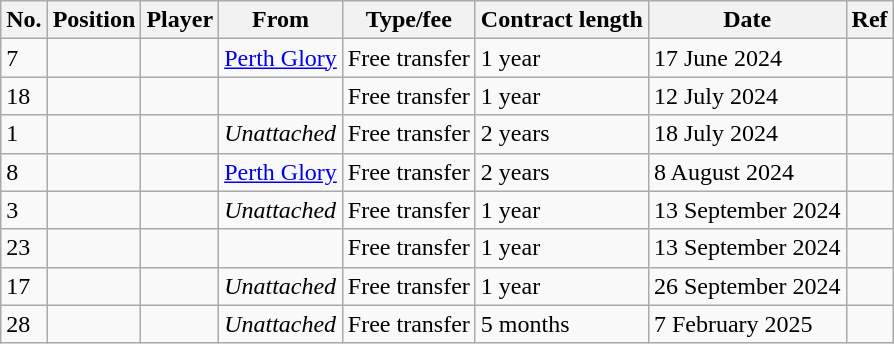<table class="wikitable plainrowheaders sortable" style="text-align:center; text-align:left">
<tr>
<th scope="col">No.</th>
<th scope="col">Position</th>
<th scope="col">Player</th>
<th scope="col">From</th>
<th scope="col">Type/fee</th>
<th scope="col">Contract length</th>
<th scope="col">Date</th>
<th scope="col" class="unsortable">Ref</th>
</tr>
<tr>
<td>7</td>
<td></td>
<td align=left></td>
<td><a href='#'>Perth Glory</a></td>
<td>Free transfer</td>
<td>1 year</td>
<td>17 June 2024</td>
<td></td>
</tr>
<tr>
<td>18</td>
<td></td>
<td align=left></td>
<td></td>
<td>Free transfer</td>
<td>1 year</td>
<td>12 July 2024</td>
<td></td>
</tr>
<tr>
<td>1</td>
<td></td>
<td align=left></td>
<td><em>Unattached</em></td>
<td>Free transfer</td>
<td>2 years</td>
<td>18 July 2024</td>
<td></td>
</tr>
<tr>
<td>8</td>
<td></td>
<td align=left></td>
<td><a href='#'>Perth Glory</a></td>
<td>Free transfer</td>
<td>2 years</td>
<td>8 August 2024</td>
<td></td>
</tr>
<tr>
<td>3</td>
<td></td>
<td align=left></td>
<td><em>Unattached</em></td>
<td>Free transfer</td>
<td>1 year</td>
<td>13 September 2024</td>
<td></td>
</tr>
<tr>
<td>23</td>
<td></td>
<td align=left></td>
<td></td>
<td>Free transfer</td>
<td>1 year</td>
<td>13 September 2024</td>
<td></td>
</tr>
<tr>
<td>17</td>
<td></td>
<td align=left></td>
<td><em>Unattached</em></td>
<td>Free transfer</td>
<td>1 year</td>
<td>26 September 2024</td>
<td></td>
</tr>
<tr>
<td>28</td>
<td></td>
<td align=left></td>
<td><em>Unattached</em></td>
<td>Free transfer</td>
<td>5 months</td>
<td>7 February 2025</td>
<td></td>
</tr>
</table>
